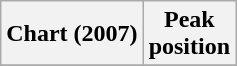<table class="wikitable sortable plainrowheaders" style="text-align:center">
<tr>
<th scope="col">Chart (2007)</th>
<th scope="col">Peak<br> position</th>
</tr>
<tr>
</tr>
</table>
